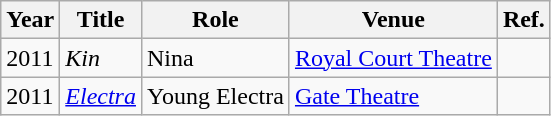<table class="wikitable">
<tr>
<th>Year</th>
<th>Title</th>
<th>Role</th>
<th>Venue</th>
<th>Ref.</th>
</tr>
<tr>
<td>2011</td>
<td><em>Kin</em></td>
<td>Nina</td>
<td><a href='#'>Royal Court Theatre</a></td>
<td></td>
</tr>
<tr>
<td>2011</td>
<td><em><a href='#'>Electra</a></em></td>
<td>Young Electra</td>
<td><a href='#'>Gate Theatre</a></td>
<td></td>
</tr>
</table>
